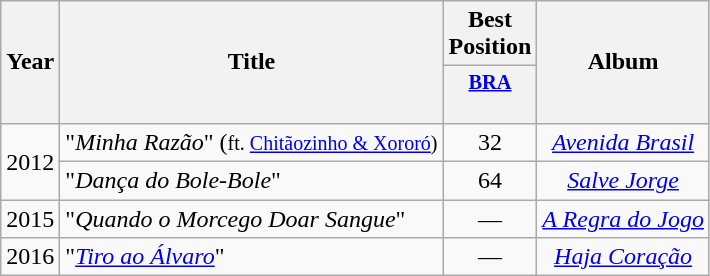<table class="wikitable">
<tr>
<th rowspan="2">Year</th>
<th rowspan="2">Title</th>
<th colspan="1">Best Position</th>
<th rowspan="2">Album</th>
</tr>
<tr>
<th style="width:3em;font-size:85%"><a href='#'>BRA</a><br><br></th>
</tr>
<tr>
<td rowspan="2" align="center">2012</td>
<td align="left">"<em>Minha Razão</em>" (<small>ft. </small><small><a href='#'>Chitãozinho & Xororó</a>)</small></td>
<td align="center">32</td>
<td align="center"><em><a href='#'>Avenida Brasil</a></em></td>
</tr>
<tr>
<td align="left">"<em>Dança do Bole-Bole</em>"</td>
<td align="center">64</td>
<td align="center"><em><a href='#'>Salve Jorge</a></em></td>
</tr>
<tr>
<td rowspan="1" align="center">2015</td>
<td align="left">"<em>Quando o Morcego Doar Sangue</em>"</td>
<td align="center">—</td>
<td align="center"><em><a href='#'>A Regra do Jogo</a></em></td>
</tr>
<tr>
<td rowspan="1" align="center">2016</td>
<td align="left">"<em><a href='#'>Tiro ao Álvaro</a></em>"</td>
<td align="center">—</td>
<td align="center"><em><a href='#'>Haja Coração</a></em></td>
</tr>
</table>
